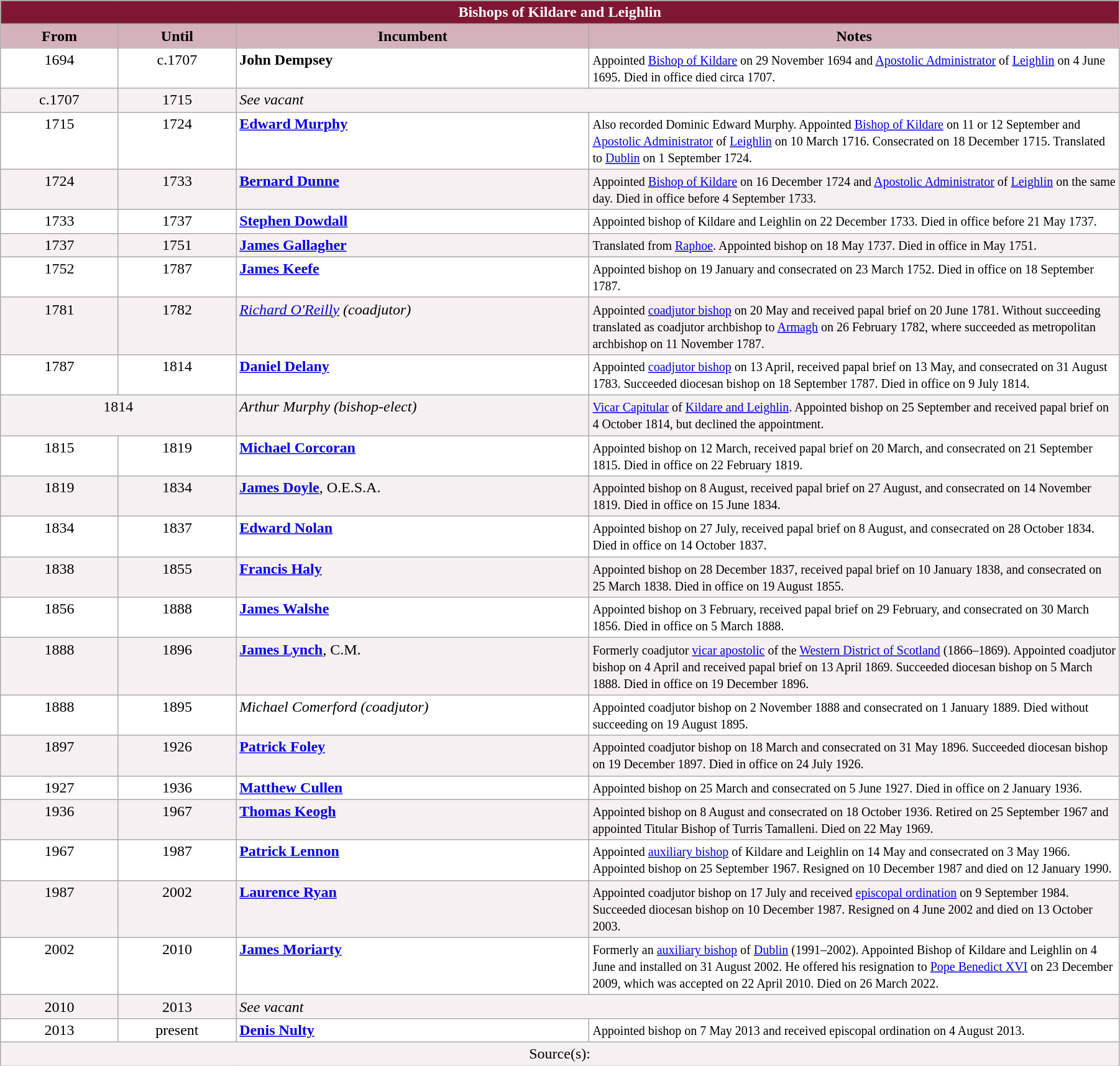<table class="wikitable" style="width:95%;" border="1" cellpadding="2">
<tr>
<th colspan="4" style="background-color: #7F1734; color: white;">Bishops of Kildare and Leighlin</th>
</tr>
<tr valign=center>
<th style="background-color:#D4B1BB" width="10%">From</th>
<th style="background-color:#D4B1BB" width="10%">Until</th>
<th style="background-color:#D4B1BB" width="30%">Incumbent</th>
<th style="background-color:#D4B1BB" width="45%">Notes</th>
</tr>
<tr valign=top bgcolor="white">
<td align=center>1694</td>
<td align=center>c.1707</td>
<td><strong>John Dempsey</strong></td>
<td><small>Appointed <a href='#'>Bishop of Kildare</a> on 29 November 1694 and <a href='#'>Apostolic Administrator</a> of <a href='#'>Leighlin</a> on 4 June 1695. Died in office died circa 1707.</small></td>
</tr>
<tr valign=top bgcolor="#F7F0F2">
<td align=center>c.1707</td>
<td align=center>1715</td>
<td colspan=2><em>See vacant</em></td>
</tr>
<tr valign=top bgcolor="white">
<td align=center>1715</td>
<td align=center>1724</td>
<td><strong><a href='#'>Edward Murphy</a></strong></td>
<td><small>Also recorded Dominic Edward Murphy. Appointed <a href='#'>Bishop of Kildare</a> on 11 or 12 September and <a href='#'>Apostolic Administrator</a> of <a href='#'>Leighlin</a> on 10 March 1716. Consecrated on 18 December 1715. Translated to <a href='#'>Dublin</a> on 1 September 1724.</small></td>
</tr>
<tr valign=top bgcolor="#F7F0F2">
<td align=center>1724</td>
<td align=center>1733</td>
<td><strong><a href='#'>Bernard Dunne</a></strong></td>
<td><small>Appointed <a href='#'>Bishop of Kildare</a> on 16 December 1724 and <a href='#'>Apostolic Administrator</a> of <a href='#'>Leighlin</a> on the same day. Died in office before 4 September 1733.</small></td>
</tr>
<tr valign=top bgcolor="white">
<td align=center>1733</td>
<td align=center>1737</td>
<td><strong><a href='#'>Stephen Dowdall</a></strong></td>
<td><small>Appointed bishop of Kildare and Leighlin on 22 December 1733. Died in office before 21 May 1737.</small></td>
</tr>
<tr valign=top bgcolor="#F7F0F2">
<td align=center>1737</td>
<td align=center>1751</td>
<td><strong><a href='#'>James Gallagher</a></strong></td>
<td><small>Translated from <a href='#'>Raphoe</a>. Appointed bishop on 18 May 1737. Died in office in May 1751.</small></td>
</tr>
<tr valign=top bgcolor="white">
<td align=center>1752</td>
<td align=center>1787</td>
<td><strong><a href='#'>James Keefe</a></strong></td>
<td><small>Appointed bishop on 19 January and consecrated on 23 March 1752. Died in office on 18 September 1787.</small></td>
</tr>
<tr valign=top bgcolor="#F7F0F2">
<td align=center>1781</td>
<td align=center>1782</td>
<td><em><a href='#'>Richard O'Reilly</a> (coadjutor)</em></td>
<td><small>Appointed <a href='#'>coadjutor bishop</a> on 20 May and received papal brief on 20 June 1781. Without succeeding translated as coadjutor archbishop to <a href='#'>Armagh</a> on 26 February 1782, where succeeded as metropolitan archbishop on 11 November 1787.</small></td>
</tr>
<tr valign=top bgcolor="white">
<td align=center>1787</td>
<td align=center>1814</td>
<td><strong><a href='#'>Daniel Delany</a></strong></td>
<td><small>Appointed <a href='#'>coadjutor bishop</a> on 13 April, received papal brief on 13 May, and consecrated on 31 August 1783. Succeeded diocesan bishop on 18 September 1787. Died in office on 9 July 1814.</small></td>
</tr>
<tr valign=top bgcolor="#F7F0F2">
<td colspan=2 align=center>1814</td>
<td><em>Arthur Murphy (bishop-elect)</em></td>
<td><small><a href='#'>Vicar Capitular</a> of <a href='#'>Kildare and Leighlin</a>. Appointed bishop on 25 September and received papal brief on 4 October 1814, but declined the appointment.</small></td>
</tr>
<tr valign=top bgcolor="white">
<td align=center>1815</td>
<td align=center>1819</td>
<td><strong><a href='#'>Michael Corcoran</a></strong></td>
<td><small>Appointed bishop on 12 March, received papal brief on 20 March, and consecrated on 21 September 1815. Died in office on 22 February 1819.</small></td>
</tr>
<tr valign=top bgcolor="#F7F0F2">
<td align=center>1819</td>
<td align=center>1834</td>
<td><strong><a href='#'>James Doyle</a></strong>, O.E.S.A.</td>
<td><small>Appointed bishop on 8 August, received papal brief on 27 August, and consecrated on 14 November 1819. Died in office on 15 June 1834.</small></td>
</tr>
<tr valign=top bgcolor="white">
<td align=center>1834</td>
<td align=center>1837</td>
<td><strong><a href='#'>Edward Nolan</a></strong></td>
<td><small>Appointed bishop on 27 July, received papal brief on 8 August, and consecrated on 28 October 1834. Died in office on 14 October 1837.</small></td>
</tr>
<tr valign=top bgcolor="#F7F0F2">
<td align=center>1838</td>
<td align=center>1855</td>
<td><strong><a href='#'>Francis Haly</a></strong></td>
<td><small>Appointed bishop on 28 December 1837, received papal brief on 10 January 1838, and consecrated on 25 March 1838. Died in office on 19 August 1855.</small></td>
</tr>
<tr valign=top bgcolor="white">
<td align=center>1856</td>
<td align=center>1888</td>
<td><strong><a href='#'>James Walshe</a></strong></td>
<td><small>Appointed bishop on 3 February, received papal brief on 29 February, and consecrated on 30 March 1856. Died in office on 5 March 1888.</small></td>
</tr>
<tr valign=top bgcolor="#F7F0F2">
<td align=center>1888</td>
<td align=center>1896</td>
<td><strong><a href='#'>James Lynch</a></strong>, C.M.</td>
<td><small>Formerly coadjutor <a href='#'>vicar apostolic</a> of the <a href='#'>Western District of Scotland</a> (1866–1869). Appointed coadjutor bishop on 4 April and received papal brief on 13 April 1869. Succeeded diocesan bishop on 5 March 1888. Died in office on 19 December 1896.</small></td>
</tr>
<tr valign=top bgcolor="white">
<td align=center>1888</td>
<td align=center>1895</td>
<td><em>Michael Comerford (coadjutor)</em></td>
<td><small>Appointed coadjutor bishop on 2 November 1888 and consecrated on 1 January 1889. Died without succeeding on 19 August 1895.</small></td>
</tr>
<tr valign=top bgcolor="#F7F0F2">
<td align=center>1897</td>
<td align=center>1926</td>
<td><strong><a href='#'>Patrick Foley</a></strong></td>
<td><small>Appointed coadjutor bishop on 18 March and consecrated on 31 May 1896. Succeeded diocesan bishop on 19 December 1897. Died in office on 24 July 1926.</small></td>
</tr>
<tr valign=top bgcolor="white">
<td align=center>1927</td>
<td align=center>1936</td>
<td><strong><a href='#'>Matthew Cullen</a></strong></td>
<td><small>Appointed bishop on 25 March and consecrated on 5 June 1927. Died in office on 2 January 1936.</small></td>
</tr>
<tr valign=top bgcolor="#F7F0F2">
<td align=center>1936</td>
<td align=center>1967</td>
<td><strong><a href='#'>Thomas Keogh</a></strong></td>
<td><small>Appointed bishop on 8 August and consecrated on 18 October 1936. Retired on 25 September 1967 and appointed Titular Bishop of Turris Tamalleni. Died on 22 May 1969.</small></td>
</tr>
<tr valign=top bgcolor="white">
<td align=center>1967</td>
<td align=center>1987</td>
<td><strong><a href='#'>Patrick Lennon</a></strong></td>
<td><small>Appointed <a href='#'>auxiliary bishop</a> of Kildare and Leighlin on 14 May and consecrated on 3 May 1966. Appointed bishop on 25 September 1967. Resigned on 10 December 1987 and died on 12 January 1990.</small></td>
</tr>
<tr valign=top bgcolor="#F7F0F2">
<td align=center>1987</td>
<td align=center>2002</td>
<td><strong><a href='#'>Laurence Ryan</a></strong></td>
<td><small>Appointed coadjutor bishop on 17 July and received <a href='#'>episcopal ordination</a> on 9 September 1984. Succeeded diocesan bishop on 10 December 1987. Resigned on 4 June 2002 and died on 13 October 2003.</small></td>
</tr>
<tr valign=top bgcolor="white">
<td align=center>2002</td>
<td align=center>2010</td>
<td><strong><a href='#'>James Moriarty</a></strong></td>
<td><small>Formerly an <a href='#'>auxiliary bishop</a> of <a href='#'>Dublin</a> (1991–2002). Appointed Bishop of Kildare and Leighlin on 4 June and installed on 31 August 2002. He offered his resignation to <a href='#'>Pope Benedict XVI</a> on 23 December 2009, which was accepted on 22 April 2010. Died on 26 March 2022.</small></td>
</tr>
<tr valign=top bgcolor="#F7F0F2">
<td align=center>2010</td>
<td align=center>2013</td>
<td colspan=2><em>See vacant</em></td>
</tr>
<tr valign=top bgcolor="white">
<td align=center>2013</td>
<td align=center>present</td>
<td><strong><a href='#'>Denis Nulty</a></strong></td>
<td><small>Appointed bishop on 7 May 2013 and received episcopal ordination on 4 August 2013.</small></td>
</tr>
<tr valign=top bgcolor="#F7F0F2">
<td align=center colspan="4">Source(s):</td>
</tr>
</table>
